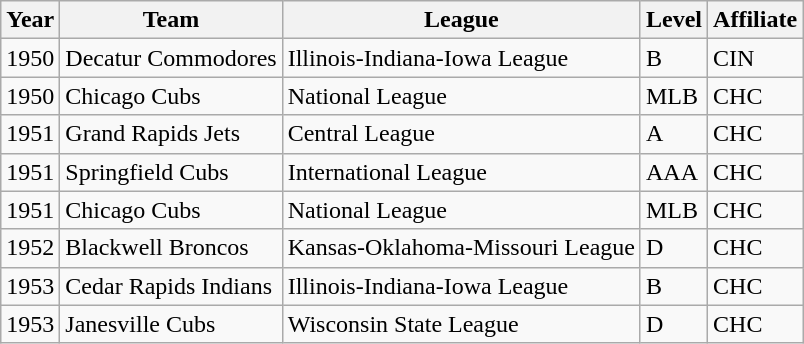<table class="wikitable">
<tr>
<th>Year</th>
<th>Team</th>
<th>League</th>
<th>Level</th>
<th>Affiliate</th>
</tr>
<tr>
<td>1950</td>
<td>Decatur Commodores</td>
<td>Illinois-Indiana-Iowa League</td>
<td>B</td>
<td>CIN</td>
</tr>
<tr>
<td>1950</td>
<td>Chicago Cubs</td>
<td>National League</td>
<td>MLB</td>
<td>CHC</td>
</tr>
<tr>
<td>1951</td>
<td>Grand Rapids Jets</td>
<td>Central League</td>
<td>A</td>
<td>CHC</td>
</tr>
<tr>
<td>1951</td>
<td>Springfield Cubs</td>
<td>International League</td>
<td>AAA</td>
<td>CHC</td>
</tr>
<tr>
<td>1951</td>
<td>Chicago Cubs</td>
<td>National League</td>
<td>MLB</td>
<td>CHC</td>
</tr>
<tr>
<td>1952</td>
<td>Blackwell Broncos</td>
<td>Kansas-Oklahoma-Missouri League</td>
<td>D</td>
<td>CHC</td>
</tr>
<tr>
<td>1953</td>
<td>Cedar Rapids Indians</td>
<td>Illinois-Indiana-Iowa League</td>
<td>B</td>
<td>CHC</td>
</tr>
<tr>
<td>1953</td>
<td>Janesville Cubs</td>
<td>Wisconsin State League</td>
<td>D</td>
<td>CHC</td>
</tr>
</table>
